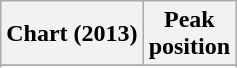<table class="wikitable sortable plainrowheaders" style="text-align:center;">
<tr>
<th scope="col">Chart (2013)</th>
<th scope="col">Peak<br>position</th>
</tr>
<tr>
</tr>
<tr>
</tr>
<tr>
</tr>
</table>
